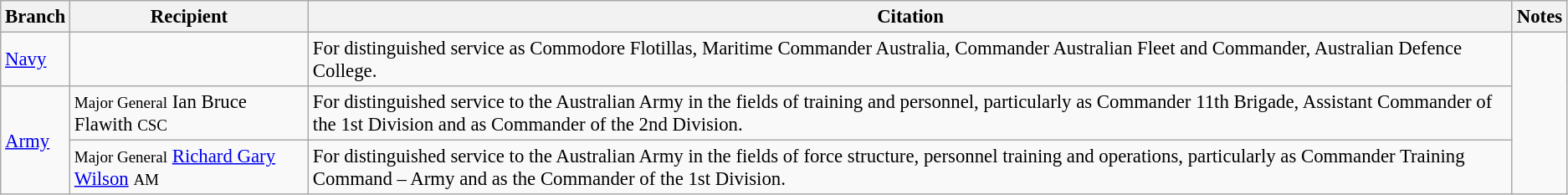<table class="wikitable" style="font-size:95%;">
<tr>
<th>Branch</th>
<th>Recipient</th>
<th>Citation</th>
<th>Notes</th>
</tr>
<tr>
<td><a href='#'>Navy</a></td>
<td></td>
<td>For distinguished service as Commodore Flotillas, Maritime Commander Australia, Commander Australian Fleet and Commander, Australian Defence College.</td>
<td rowspan="3"></td>
</tr>
<tr>
<td rowspan="2"><a href='#'>Army</a></td>
<td><small>Major General</small> Ian Bruce Flawith <small>CSC</small></td>
<td>For distinguished service to the Australian Army in the fields of training and personnel, particularly as Commander 11th Brigade, Assistant Commander of the 1st Division and as Commander of the 2nd Division.</td>
</tr>
<tr>
<td><small>Major General</small> <a href='#'>Richard Gary Wilson</a> <small>AM</small></td>
<td>For distinguished service to the Australian Army in the fields of force structure, personnel training and operations, particularly as Commander Training Command – Army and as the Commander of the 1st Division.</td>
</tr>
</table>
